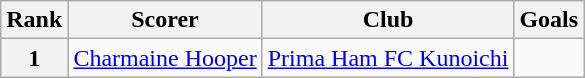<table class="wikitable">
<tr>
<th>Rank</th>
<th>Scorer</th>
<th>Club</th>
<th>Goals</th>
</tr>
<tr>
<th>1</th>
<td> <a href='#'>Charmaine Hooper</a></td>
<td><a href='#'>Prima Ham FC Kunoichi</a></td>
<td></td>
</tr>
</table>
